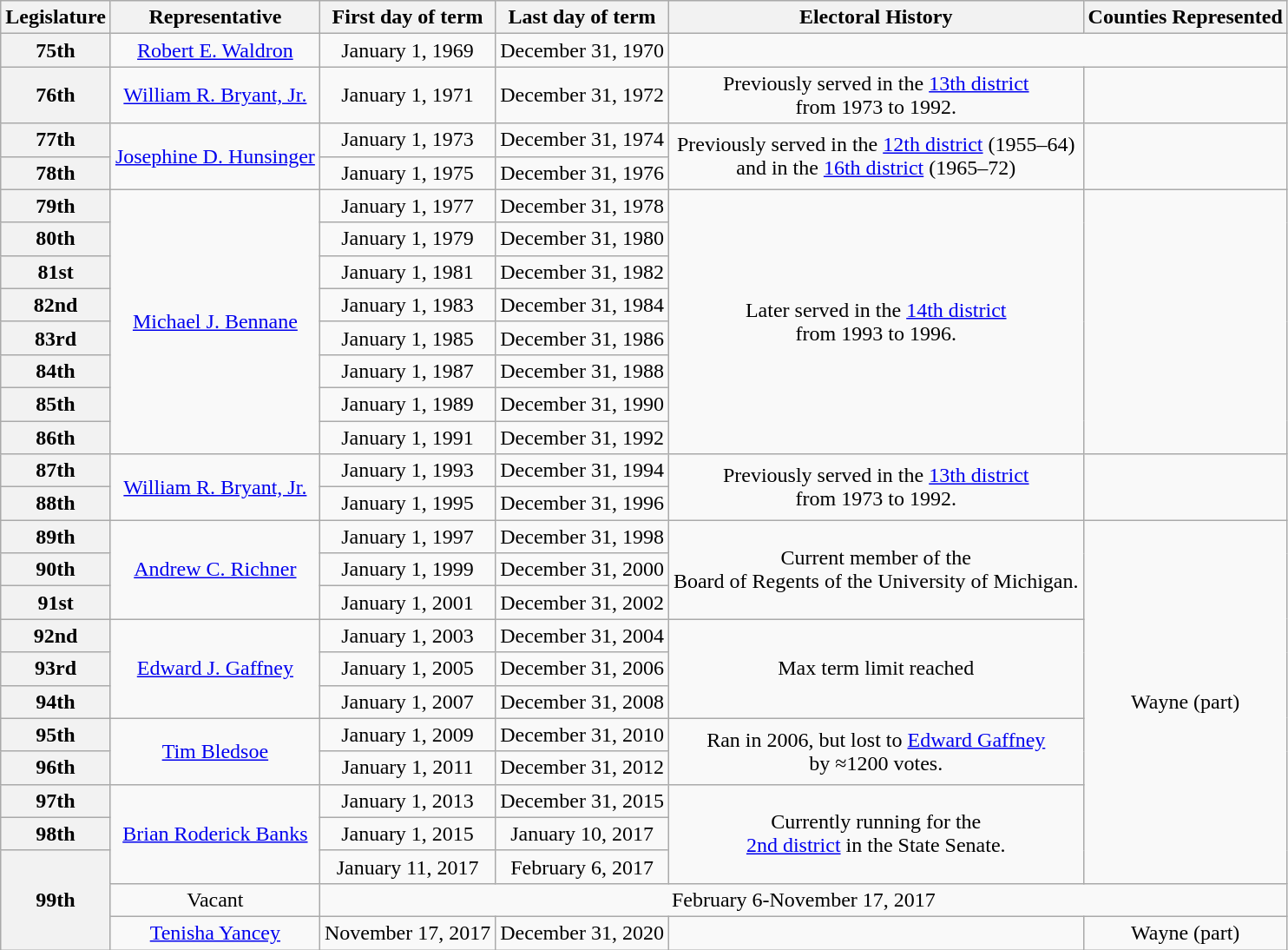<table class="wikitable" style="text-align:center">
<tr>
<th>Legislature</th>
<th>Representative</th>
<th>First day of term</th>
<th>Last day of term</th>
<th>Electoral History</th>
<th>Counties Represented</th>
</tr>
<tr>
<th>75th</th>
<td><a href='#'>Robert E. Waldron</a></td>
<td>January 1, 1969</td>
<td>December 31, 1970</td>
<td colspan=2></td>
</tr>
<tr>
<th>76th</th>
<td><a href='#'>William R. Bryant, Jr.</a></td>
<td>January 1, 1971</td>
<td>December 31, 1972</td>
<td>Previously served in the <a href='#'>13th district</a><br> from 1973 to 1992.</td>
<td></td>
</tr>
<tr>
<th>77th</th>
<td rowspan=2><a href='#'>Josephine D. Hunsinger</a></td>
<td>January 1, 1973</td>
<td>December 31, 1974</td>
<td rowspan=2>Previously served in the <a href='#'>12th district</a> (1955–64)<br>and in the <a href='#'>16th district</a> (1965–72)</td>
<td rowspan=2></td>
</tr>
<tr>
<th>78th</th>
<td>January 1, 1975</td>
<td>December 31, 1976</td>
</tr>
<tr>
<th>79th</th>
<td rowspan=8><a href='#'>Michael J. Bennane</a></td>
<td>January 1, 1977</td>
<td>December 31, 1978</td>
<td rowspan=8>Later served in the <a href='#'>14th district</a><br>from 1993 to 1996.</td>
<td rowspan=8></td>
</tr>
<tr>
<th>80th</th>
<td>January 1, 1979</td>
<td>December 31, 1980</td>
</tr>
<tr>
<th>81st</th>
<td>January 1, 1981</td>
<td>December 31, 1982</td>
</tr>
<tr>
<th>82nd</th>
<td>January 1, 1983</td>
<td>December 31, 1984</td>
</tr>
<tr>
<th>83rd</th>
<td>January 1, 1985</td>
<td>December 31, 1986</td>
</tr>
<tr>
<th>84th</th>
<td>January 1, 1987</td>
<td>December 31, 1988</td>
</tr>
<tr>
<th>85th</th>
<td>January 1, 1989</td>
<td>December 31, 1990</td>
</tr>
<tr>
<th>86th</th>
<td>January 1, 1991</td>
<td>December 31, 1992</td>
</tr>
<tr>
<th>87th</th>
<td rowspan=2><a href='#'>William R. Bryant, Jr.</a></td>
<td>January 1, 1993</td>
<td>December 31, 1994</td>
<td rowspan=2>Previously served in the <a href='#'>13th district</a><br> from 1973 to 1992.</td>
<td rowspan=2></td>
</tr>
<tr>
<th>88th</th>
<td>January 1, 1995</td>
<td>December 31, 1996</td>
</tr>
<tr>
<th>89th</th>
<td rowspan=3><a href='#'>Andrew C. Richner</a></td>
<td>January 1, 1997</td>
<td>December 31, 1998</td>
<td rowspan=3>Current member of the<br>Board of Regents of the University of Michigan.</td>
<td rowspan=11>Wayne (part)</td>
</tr>
<tr>
<th>90th</th>
<td>January 1, 1999</td>
<td>December 31, 2000</td>
</tr>
<tr>
<th>91st</th>
<td>January 1, 2001</td>
<td>December 31, 2002</td>
</tr>
<tr>
<th>92nd</th>
<td rowspan=3><a href='#'>Edward J. Gaffney</a></td>
<td>January 1, 2003</td>
<td>December 31, 2004</td>
<td rowspan=3>Max term limit reached</td>
</tr>
<tr>
<th>93rd</th>
<td>January 1, 2005</td>
<td>December 31, 2006</td>
</tr>
<tr>
<th>94th</th>
<td>January 1, 2007</td>
<td>December 31, 2008</td>
</tr>
<tr>
<th>95th</th>
<td rowspan=2><a href='#'>Tim Bledsoe</a></td>
<td>January 1, 2009</td>
<td>December 31, 2010</td>
<td rowspan=2>Ran in 2006, but lost to <a href='#'>Edward Gaffney</a><br>by ≈1200 votes.</td>
</tr>
<tr>
<th>96th</th>
<td>January 1, 2011</td>
<td>December 31, 2012</td>
</tr>
<tr>
<th>97th</th>
<td rowspan=3><a href='#'>Brian Roderick Banks</a></td>
<td>January 1, 2013</td>
<td>December 31, 2015</td>
<td rowspan=3>Currently running for the<br><a href='#'>2nd district</a> in the State Senate.</td>
</tr>
<tr>
<th>98th</th>
<td>January 1, 2015</td>
<td>January 10, 2017</td>
</tr>
<tr>
<th rowspan=3>99th</th>
<td>January 11, 2017</td>
<td>February 6, 2017</td>
</tr>
<tr>
<td>Vacant</td>
<td colspan=5>February 6-November 17, 2017</td>
</tr>
<tr>
<td><a href='#'>Tenisha Yancey</a></td>
<td>November 17, 2017</td>
<td>December 31, 2020</td>
<td></td>
<td>Wayne (part)</td>
</tr>
</table>
